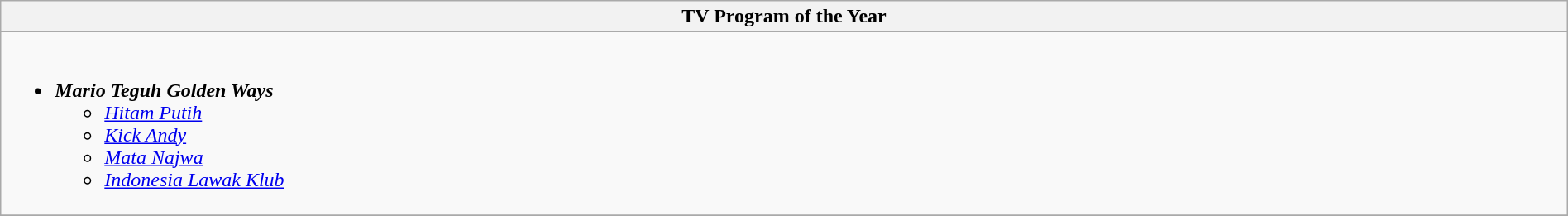<table class="wikitable" style="width:100%;">
<tr>
<th colspan= "2">TV Program of the Year</th>
</tr>
<tr>
<td valign= "top" colspan= "2"><br><ul><li><strong><em>Mario Teguh Golden Ways</em></strong><ul><li><em><a href='#'>Hitam Putih</a></em></li><li><em><a href='#'>Kick Andy</a></em></li><li><em><a href='#'>Mata Najwa</a></em></li><li><em><a href='#'>Indonesia Lawak Klub</a></em></li></ul></li></ul></td>
</tr>
<tr>
</tr>
</table>
